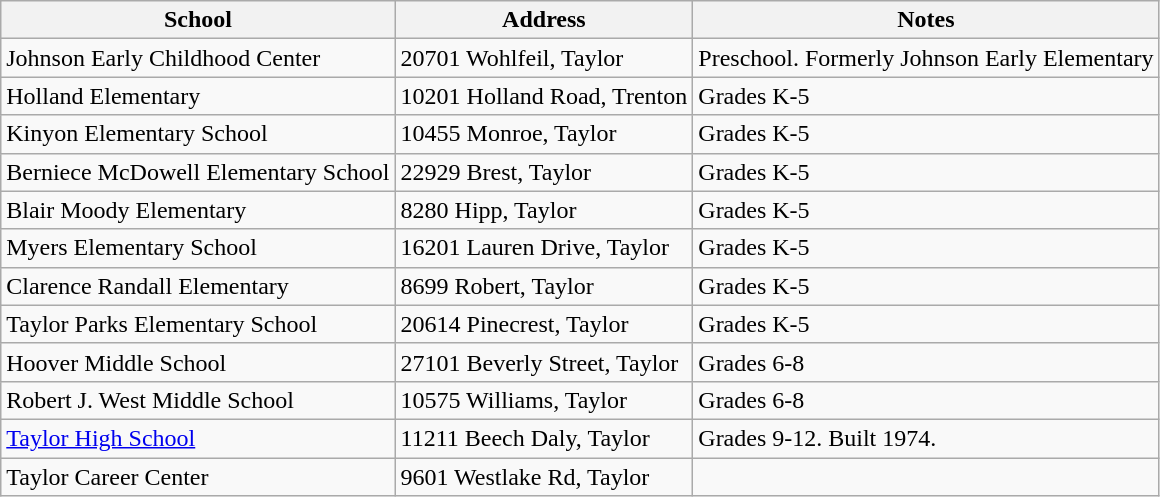<table class="wikitable">
<tr>
<th>School</th>
<th>Address</th>
<th>Notes</th>
</tr>
<tr>
<td>Johnson Early Childhood Center</td>
<td>20701 Wohlfeil, Taylor</td>
<td>Preschool. Formerly Johnson Early Elementary</td>
</tr>
<tr>
<td>Holland Elementary</td>
<td>10201 Holland Road, Trenton</td>
<td>Grades K-5</td>
</tr>
<tr>
<td>Kinyon Elementary School</td>
<td>10455 Monroe, Taylor</td>
<td>Grades K-5</td>
</tr>
<tr>
<td>Berniece McDowell Elementary School</td>
<td>22929 Brest, Taylor</td>
<td>Grades K-5</td>
</tr>
<tr>
<td>Blair Moody Elementary</td>
<td>8280 Hipp, Taylor</td>
<td>Grades K-5</td>
</tr>
<tr>
<td>Myers Elementary School</td>
<td>16201 Lauren Drive, Taylor</td>
<td>Grades K-5</td>
</tr>
<tr>
<td>Clarence Randall Elementary</td>
<td>8699 Robert, Taylor</td>
<td>Grades K-5</td>
</tr>
<tr>
<td>Taylor Parks Elementary School</td>
<td>20614 Pinecrest, Taylor</td>
<td>Grades K-5</td>
</tr>
<tr>
<td>Hoover Middle School</td>
<td>27101 Beverly Street, Taylor</td>
<td>Grades 6-8</td>
</tr>
<tr>
<td>Robert J. West Middle School</td>
<td>10575 Williams, Taylor</td>
<td>Grades 6-8</td>
</tr>
<tr>
<td><a href='#'>Taylor High School</a></td>
<td>11211 Beech Daly, Taylor</td>
<td>Grades 9-12. Built 1974.</td>
</tr>
<tr>
<td>Taylor Career Center</td>
<td>9601 Westlake Rd, Taylor</td>
<td></td>
</tr>
</table>
